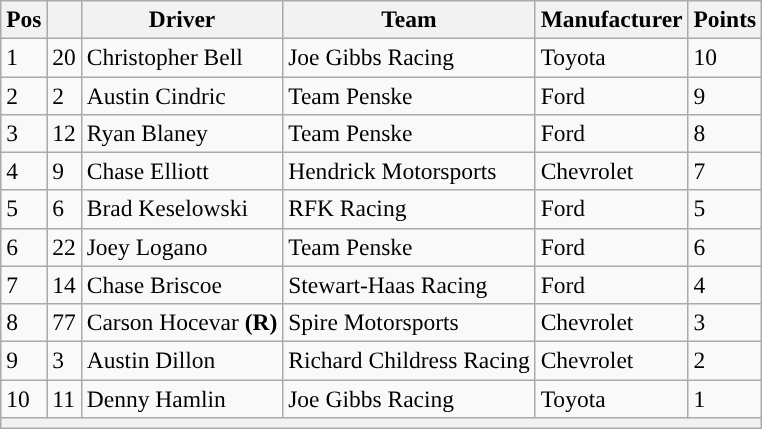<table class="wikitable" style="font-size:98%">
<tr>
<th>Pos</th>
<th></th>
<th>Driver</th>
<th>Team</th>
<th>Manufacturer</th>
<th>Points</th>
</tr>
<tr>
<td>1</td>
<td>20</td>
<td>Christopher Bell</td>
<td>Joe Gibbs Racing</td>
<td>Toyota</td>
<td>10</td>
</tr>
<tr>
<td>2</td>
<td>2</td>
<td>Austin Cindric</td>
<td>Team Penske</td>
<td>Ford</td>
<td>9</td>
</tr>
<tr>
<td>3</td>
<td>12</td>
<td>Ryan Blaney</td>
<td>Team Penske</td>
<td>Ford</td>
<td>8</td>
</tr>
<tr>
<td>4</td>
<td>9</td>
<td>Chase Elliott</td>
<td>Hendrick Motorsports</td>
<td>Chevrolet</td>
<td>7</td>
</tr>
<tr>
<td>5</td>
<td>6</td>
<td>Brad Keselowski</td>
<td>RFK Racing</td>
<td>Ford</td>
<td>5</td>
</tr>
<tr>
<td>6</td>
<td>22</td>
<td>Joey Logano</td>
<td>Team Penske</td>
<td>Ford</td>
<td>6</td>
</tr>
<tr>
<td>7</td>
<td>14</td>
<td>Chase Briscoe</td>
<td>Stewart-Haas Racing</td>
<td>Ford</td>
<td>4</td>
</tr>
<tr>
<td>8</td>
<td>77</td>
<td>Carson Hocevar <strong>(R)</strong></td>
<td>Spire Motorsports</td>
<td>Chevrolet</td>
<td>3</td>
</tr>
<tr>
<td>9</td>
<td>3</td>
<td>Austin Dillon</td>
<td>Richard Childress Racing</td>
<td>Chevrolet</td>
<td>2</td>
</tr>
<tr>
<td>10</td>
<td>11</td>
<td>Denny Hamlin</td>
<td>Joe Gibbs Racing</td>
<td>Toyota</td>
<td>1</td>
</tr>
<tr>
<th colspan="6"></th>
</tr>
</table>
